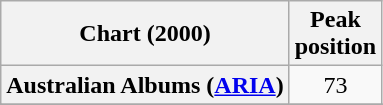<table class="wikitable sortable plainrowheaders">
<tr>
<th>Chart (2000)</th>
<th>Peak<br>position</th>
</tr>
<tr>
<th scope="row">Australian Albums (<a href='#'>ARIA</a>)</th>
<td align="center">73</td>
</tr>
<tr>
</tr>
<tr>
</tr>
<tr>
</tr>
</table>
